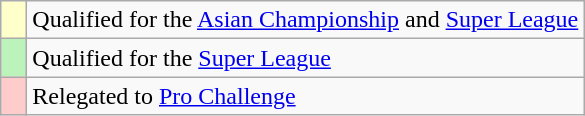<table class="wikitable" style="text-align: left;">
<tr>
<td width=10px bgcolor=#ffffcc></td>
<td>Qualified for the <a href='#'>Asian Championship</a> and <a href='#'>Super League</a></td>
</tr>
<tr>
<td width=10px bgcolor=#BBF3BB></td>
<td>Qualified for the <a href='#'>Super League</a></td>
</tr>
<tr>
<td width=10px bgcolor=#ffcccc></td>
<td>Relegated to <a href='#'>Pro Challenge</a></td>
</tr>
</table>
